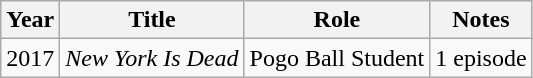<table class="wikitable plainrowheaders">
<tr>
<th scope="col">Year</th>
<th scope="col">Title</th>
<th scope="col">Role</th>
<th scope="col" class="unsortable">Notes</th>
</tr>
<tr>
<td>2017</td>
<td><em>New York Is Dead</em></td>
<td>Pogo Ball Student</td>
<td>1 episode</td>
</tr>
</table>
